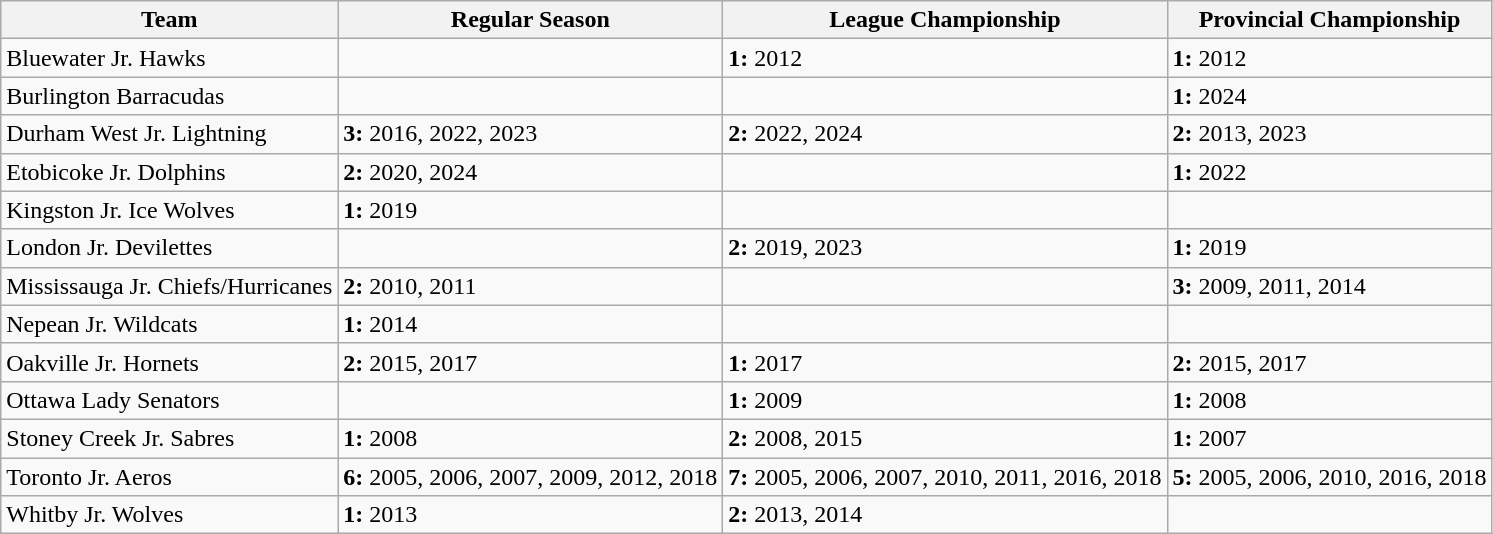<table class="wikitable sortable">
<tr>
<th>Team</th>
<th>Regular Season</th>
<th>League Championship</th>
<th>Provincial Championship</th>
</tr>
<tr>
<td>Bluewater Jr. Hawks</td>
<td></td>
<td><strong>1:</strong> 2012</td>
<td><strong>1:</strong> 2012</td>
</tr>
<tr>
<td>Burlington Barracudas</td>
<td></td>
<td></td>
<td><strong>1:</strong> 2024</td>
</tr>
<tr>
<td>Durham West Jr. Lightning</td>
<td><strong>3:</strong> 2016, 2022, 2023</td>
<td><strong>2:</strong> 2022, 2024</td>
<td><strong>2:</strong> 2013, 2023</td>
</tr>
<tr>
<td>Etobicoke Jr. Dolphins</td>
<td><strong>2:</strong> 2020, 2024</td>
<td></td>
<td><strong>1:</strong> 2022</td>
</tr>
<tr>
<td>Kingston Jr. Ice Wolves</td>
<td><strong>1:</strong> 2019</td>
<td></td>
<td></td>
</tr>
<tr>
<td>London Jr. Devilettes</td>
<td></td>
<td><strong>2:</strong> 2019, 2023</td>
<td><strong>1:</strong> 2019</td>
</tr>
<tr>
<td>Mississauga Jr. Chiefs/Hurricanes</td>
<td><strong>2:</strong> 2010, 2011</td>
<td></td>
<td><strong>3:</strong> 2009, 2011, 2014</td>
</tr>
<tr>
<td>Nepean Jr. Wildcats</td>
<td><strong>1:</strong> 2014</td>
<td></td>
<td></td>
</tr>
<tr>
<td>Oakville Jr. Hornets</td>
<td><strong>2:</strong> 2015, 2017</td>
<td><strong>1:</strong> 2017</td>
<td><strong>2:</strong> 2015, 2017</td>
</tr>
<tr>
<td>Ottawa Lady Senators</td>
<td></td>
<td><strong>1:</strong> 2009</td>
<td><strong>1:</strong> 2008</td>
</tr>
<tr>
<td>Stoney Creek Jr. Sabres</td>
<td><strong>1:</strong> 2008</td>
<td><strong>2:</strong> 2008, 2015</td>
<td><strong>1:</strong> 2007</td>
</tr>
<tr>
<td>Toronto Jr. Aeros</td>
<td><strong>6:</strong> 2005, 2006, 2007, 2009, 2012, 2018</td>
<td><strong>7:</strong> 2005, 2006, 2007, 2010, 2011, 2016, 2018</td>
<td><strong>5:</strong> 2005, 2006, 2010, 2016, 2018</td>
</tr>
<tr>
<td>Whitby Jr. Wolves</td>
<td><strong>1:</strong> 2013</td>
<td><strong>2:</strong> 2013, 2014</td>
<td></td>
</tr>
</table>
